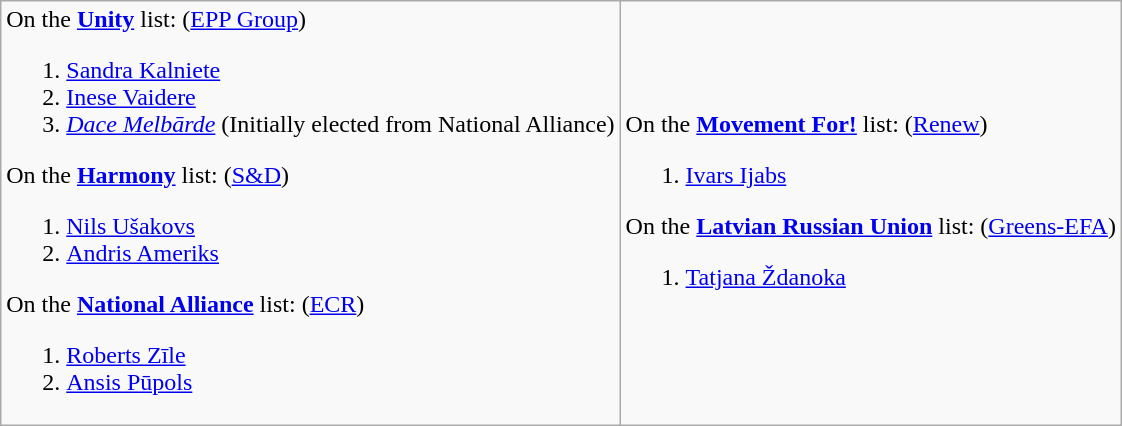<table class="wikitable">
<tr>
<td>On the <strong><a href='#'>Unity</a></strong> list: (<a href='#'>EPP Group</a>)<br><ol><li><a href='#'>Sandra Kalniete</a></li><li><a href='#'>Inese Vaidere</a></li><li><em><a href='#'>Dace Melbārde</a></em> (Initially elected from National Alliance)</li></ol>On the <strong><a href='#'>Harmony</a></strong> list: (<a href='#'>S&D</a>)<ol><li><a href='#'>Nils Ušakovs</a></li><li><a href='#'>Andris Ameriks</a></li></ol>On the <strong><a href='#'>National Alliance</a></strong> list: (<a href='#'>ECR</a>)<ol><li><a href='#'>Roberts Zīle</a></li><li><a href='#'>Ansis Pūpols</a></li></ol></td>
<td>On the <strong><a href='#'>Movement For!</a></strong> list: (<a href='#'>Renew</a>)<br><ol><li><a href='#'>Ivars Ijabs</a></li></ol>On the <strong><a href='#'>Latvian Russian Union</a></strong> list: (<a href='#'>Greens-EFA</a>)<ol><li><a href='#'>Tatjana Ždanoka</a></li></ol></td>
</tr>
</table>
